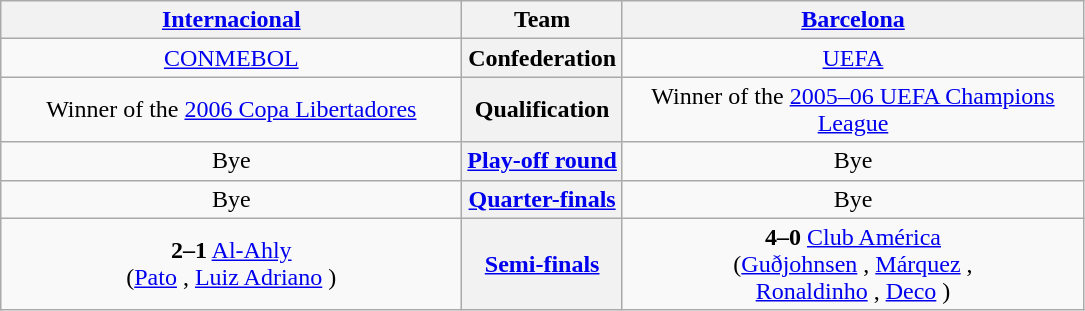<table class="wikitable">
<tr>
<th width=300> <a href='#'>Internacional</a></th>
<th>Team</th>
<th width=300> <a href='#'>Barcelona</a></th>
</tr>
<tr>
<td align=center><a href='#'>CONMEBOL</a></td>
<th>Confederation</th>
<td align=center><a href='#'>UEFA</a></td>
</tr>
<tr>
<td align=center>Winner of the <a href='#'>2006 Copa Libertadores</a></td>
<th>Qualification</th>
<td align=center>Winner of the <a href='#'>2005–06 UEFA Champions League</a></td>
</tr>
<tr>
<td align=center>Bye</td>
<th><a href='#'>Play-off round</a></th>
<td align=center>Bye</td>
</tr>
<tr>
<td align=center>Bye</td>
<th><a href='#'>Quarter-finals</a></th>
<td align=center>Bye</td>
</tr>
<tr>
<td align=center><strong>2–1</strong>  <a href='#'>Al-Ahly</a><br>(<a href='#'>Pato</a> , <a href='#'>Luiz Adriano</a> )</td>
<th><a href='#'>Semi-finals</a></th>
<td align=center><strong>4–0</strong>  <a href='#'>Club América</a><br>(<a href='#'>Guðjohnsen</a> , <a href='#'>Márquez</a> ,<br><a href='#'>Ronaldinho</a> , <a href='#'>Deco</a> )</td>
</tr>
</table>
